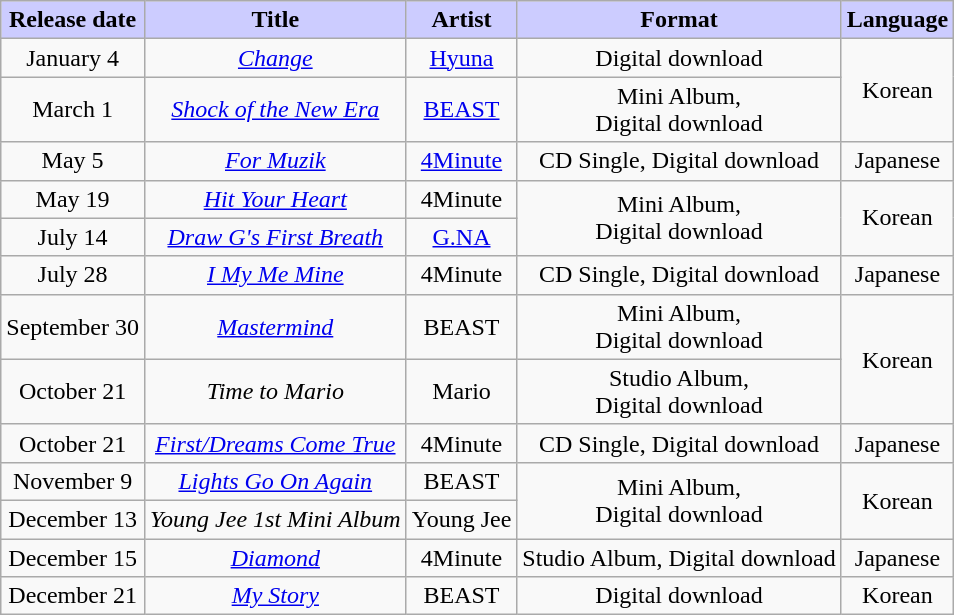<table class="wikitable sortable" style="text-align:center">
<tr>
<th style="background:#CCF; width=20%;">Release date</th>
<th style="background:#CCF; width=25%;">Title</th>
<th style="background:#CCF; width=25%;">Artist</th>
<th style="background:#CCF; width=25%;">Format</th>
<th style="background:#CCF; width=25%;">Language</th>
</tr>
<tr>
<td>January 4</td>
<td><em><a href='#'>Change</a></em></td>
<td><a href='#'>Hyuna</a></td>
<td>Digital download</td>
<td rowspan="2">Korean</td>
</tr>
<tr>
<td>March 1</td>
<td><em><a href='#'>Shock of the New Era</a></em></td>
<td><a href='#'>BEAST</a></td>
<td>Mini Album,<br>Digital download</td>
</tr>
<tr>
<td>May 5</td>
<td><em><a href='#'>For Muzik</a></em></td>
<td><a href='#'>4Minute</a></td>
<td>CD Single, Digital download</td>
<td>Japanese</td>
</tr>
<tr>
<td>May 19</td>
<td><em><a href='#'>Hit Your Heart</a></em></td>
<td>4Minute</td>
<td rowspan="2">Mini Album,<br>Digital download</td>
<td rowspan="2">Korean</td>
</tr>
<tr>
<td>July 14</td>
<td><em><a href='#'>Draw G's First Breath</a></em></td>
<td><a href='#'>G.NA</a></td>
</tr>
<tr>
<td>July 28</td>
<td><em><a href='#'>I My Me Mine</a></em></td>
<td>4Minute</td>
<td>CD Single, Digital download</td>
<td>Japanese</td>
</tr>
<tr>
<td>September 30</td>
<td><em><a href='#'>Mastermind</a></em></td>
<td>BEAST</td>
<td>Mini Album,<br>Digital download</td>
<td rowspan="2">Korean</td>
</tr>
<tr>
<td>October 21</td>
<td><em>Time to Mario</em></td>
<td>Mario</td>
<td>Studio Album,<br>Digital download</td>
</tr>
<tr>
<td>October 21</td>
<td><em><a href='#'>First/Dreams Come True</a></em></td>
<td>4Minute</td>
<td>CD Single, Digital download</td>
<td>Japanese</td>
</tr>
<tr>
<td>November 9</td>
<td><em><a href='#'>Lights Go On Again</a></em></td>
<td>BEAST</td>
<td rowspan="2">Mini Album,<br>Digital download</td>
<td rowspan="2">Korean</td>
</tr>
<tr>
<td>December 13</td>
<td><em>Young Jee 1st Mini Album</em></td>
<td>Young Jee</td>
</tr>
<tr>
<td>December 15</td>
<td><em><a href='#'>Diamond</a></em></td>
<td>4Minute</td>
<td>Studio Album, Digital download</td>
<td>Japanese</td>
</tr>
<tr>
<td>December 21</td>
<td><em><a href='#'>My Story</a></em></td>
<td>BEAST</td>
<td>Digital download</td>
<td>Korean</td>
</tr>
</table>
